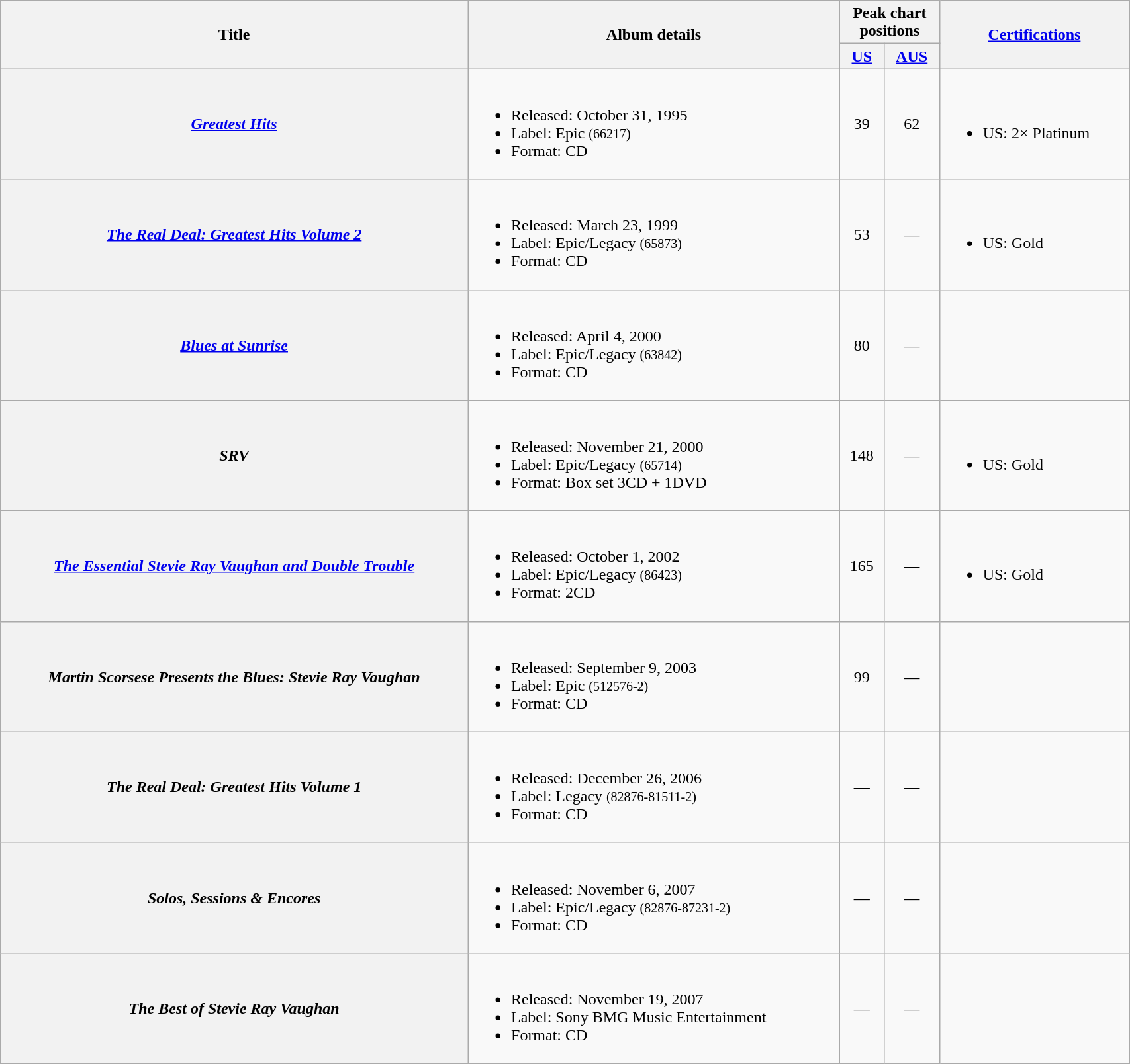<table class="wikitable plainrowheaders" style="width: 90%;">
<tr>
<th rowspan="2">Title</th>
<th rowspan="2">Album details</th>
<th colspan="2">Peak chart<br>positions</th>
<th rowspan="2"><a href='#'>Certifications</a></th>
</tr>
<tr>
<th><a href='#'>US</a><br></th>
<th><a href='#'>AUS</a><br></th>
</tr>
<tr>
<th scope="row"><em><a href='#'>Greatest Hits</a></em></th>
<td><br><ul><li>Released: October 31, 1995</li><li>Label: Epic <small>(66217)</small></li><li>Format: CD</li></ul></td>
<td align="center">39</td>
<td align="center">62</td>
<td><br><ul><li>US: 2× Platinum</li></ul></td>
</tr>
<tr>
<th scope="row"><em><a href='#'>The Real Deal: Greatest Hits Volume 2</a></em></th>
<td><br><ul><li>Released: March 23, 1999</li><li>Label: Epic/Legacy <small>(65873)</small></li><li>Format: CD</li></ul></td>
<td align="center">53</td>
<td align="center">—</td>
<td><br><ul><li>US: Gold</li></ul></td>
</tr>
<tr>
<th scope="row"><em><a href='#'>Blues at Sunrise</a></em></th>
<td><br><ul><li>Released: April 4, 2000</li><li>Label: Epic/Legacy <small>(63842)</small></li><li>Format: CD</li></ul></td>
<td align="center">80</td>
<td align="center">—</td>
<td></td>
</tr>
<tr>
<th scope="row"><em>SRV</em></th>
<td><br><ul><li>Released: November 21, 2000</li><li>Label: Epic/Legacy <small>(65714)</small></li><li>Format: Box set 3CD + 1DVD</li></ul></td>
<td align="center">148</td>
<td align="center">—</td>
<td><br><ul><li>US: Gold</li></ul></td>
</tr>
<tr>
<th scope="row"><em><a href='#'>The Essential Stevie Ray Vaughan and Double Trouble</a></em></th>
<td><br><ul><li>Released: October 1, 2002</li><li>Label: Epic/Legacy <small>(86423)</small></li><li>Format: 2CD</li></ul></td>
<td align="center">165</td>
<td align="center">—</td>
<td><br><ul><li>US: Gold</li></ul></td>
</tr>
<tr>
<th scope="row"><em>Martin Scorsese Presents the Blues: Stevie Ray Vaughan</em></th>
<td><br><ul><li>Released: September 9, 2003</li><li>Label: Epic <small>(512576-2)</small></li><li>Format: CD</li></ul></td>
<td align="center">99</td>
<td align="center">—</td>
<td></td>
</tr>
<tr>
<th scope="row"><em>The Real Deal: Greatest Hits Volume 1</em></th>
<td><br><ul><li>Released: December 26, 2006</li><li>Label: Legacy <small>(82876-81511-2)</small></li><li>Format: CD</li></ul></td>
<td align="center">—</td>
<td align="center">—</td>
<td></td>
</tr>
<tr>
<th scope="row"><em>Solos, Sessions & Encores</em></th>
<td><br><ul><li>Released: November 6, 2007</li><li>Label: Epic/Legacy <small>(82876-87231-2)</small></li><li>Format: CD</li></ul></td>
<td align="center">—</td>
<td align="center">—</td>
<td></td>
</tr>
<tr>
<th scope="row"><em>The Best of Stevie Ray Vaughan</em></th>
<td><br><ul><li>Released: November 19, 2007</li><li>Label: Sony BMG Music Entertainment</li><li>Format: CD</li></ul></td>
<td align="center">—</td>
<td align="center">—</td>
<td></td>
</tr>
</table>
